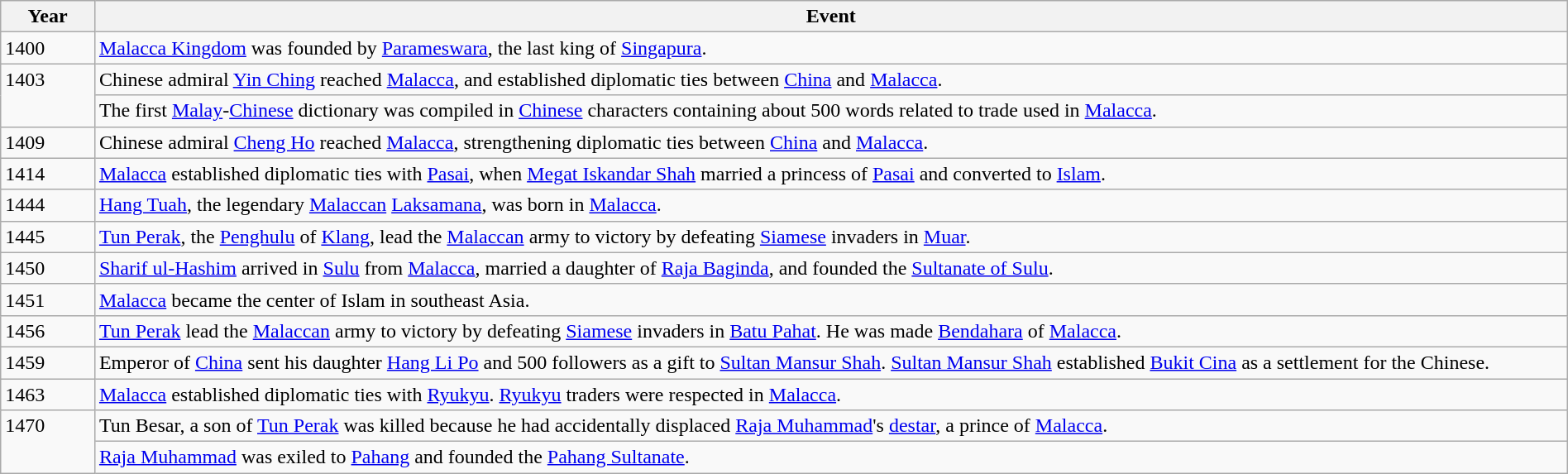<table class="wikitable" width="100%">
<tr>
<th style="width:6%">Year</th>
<th>Event</th>
</tr>
<tr>
<td>1400</td>
<td><a href='#'>Malacca Kingdom</a> was founded by <a href='#'>Parameswara</a>, the last king of <a href='#'>Singapura</a>.</td>
</tr>
<tr>
<td rowspan="2" valign="top">1403</td>
<td>Chinese admiral <a href='#'>Yin Ching</a> reached <a href='#'>Malacca</a>, and established diplomatic ties between <a href='#'>China</a> and <a href='#'>Malacca</a>.</td>
</tr>
<tr>
<td>The first <a href='#'>Malay</a>-<a href='#'>Chinese</a> dictionary was compiled in <a href='#'>Chinese</a> characters containing about 500 words related to trade used in <a href='#'>Malacca</a>.</td>
</tr>
<tr>
<td>1409</td>
<td>Chinese admiral <a href='#'>Cheng Ho</a> reached <a href='#'>Malacca</a>, strengthening diplomatic ties between <a href='#'>China</a> and <a href='#'>Malacca</a>.</td>
</tr>
<tr>
<td>1414</td>
<td><a href='#'>Malacca</a> established diplomatic ties with <a href='#'>Pasai</a>, when <a href='#'>Megat Iskandar Shah</a> married a princess of <a href='#'>Pasai</a> and converted to <a href='#'>Islam</a>.</td>
</tr>
<tr>
<td>1444</td>
<td><a href='#'>Hang Tuah</a>, the legendary <a href='#'>Malaccan</a> <a href='#'>Laksamana</a>, was born in <a href='#'>Malacca</a>.</td>
</tr>
<tr>
<td>1445</td>
<td><a href='#'>Tun Perak</a>, the <a href='#'>Penghulu</a> of <a href='#'>Klang</a>, lead the <a href='#'>Malaccan</a> army to victory by defeating <a href='#'>Siamese</a> invaders in <a href='#'>Muar</a>.</td>
</tr>
<tr>
<td>1450</td>
<td><a href='#'>Sharif ul-Hashim</a> arrived in <a href='#'>Sulu</a> from <a href='#'>Malacca</a>, married a daughter of <a href='#'>Raja Baginda</a>, and founded the <a href='#'>Sultanate of Sulu</a>.</td>
</tr>
<tr>
<td>1451</td>
<td><a href='#'>Malacca</a> became the center of Islam in southeast Asia.</td>
</tr>
<tr>
<td>1456</td>
<td><a href='#'>Tun Perak</a> lead the <a href='#'>Malaccan</a> army to victory by defeating <a href='#'>Siamese</a> invaders in <a href='#'>Batu Pahat</a>. He was made <a href='#'>Bendahara</a> of <a href='#'>Malacca</a>.</td>
</tr>
<tr>
<td>1459</td>
<td>Emperor of <a href='#'>China</a> sent his daughter <a href='#'>Hang Li Po</a> and 500 followers as a gift to <a href='#'>Sultan Mansur Shah</a>. <a href='#'>Sultan Mansur Shah</a> established <a href='#'>Bukit Cina</a> as a settlement for the Chinese.</td>
</tr>
<tr>
<td>1463</td>
<td><a href='#'>Malacca</a> established diplomatic ties with <a href='#'>Ryukyu</a>. <a href='#'>Ryukyu</a> traders were respected in <a href='#'>Malacca</a>.</td>
</tr>
<tr>
<td rowspan="2" valign="top">1470</td>
<td>Tun Besar, a son of <a href='#'>Tun Perak</a> was killed because he had accidentally displaced <a href='#'>Raja Muhammad</a>'s <a href='#'>destar</a>, a prince of <a href='#'>Malacca</a>.</td>
</tr>
<tr>
<td><a href='#'>Raja Muhammad</a> was exiled to <a href='#'>Pahang</a> and founded the <a href='#'>Pahang Sultanate</a>.</td>
</tr>
</table>
